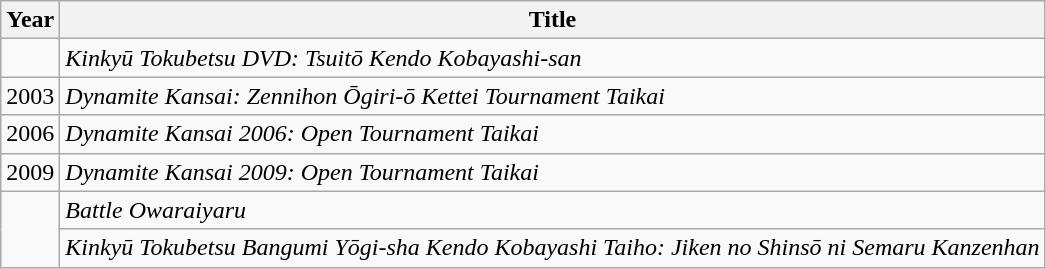<table class="wikitable">
<tr>
<th>Year</th>
<th>Title</th>
</tr>
<tr>
<td></td>
<td><em>Kinkyū Tokubetsu DVD: Tsuitō Kendo Kobayashi-san</em></td>
</tr>
<tr>
<td>2003</td>
<td><em>Dynamite Kansai: Zennihon Ōgiri-ō Kettei Tournament Taikai</em></td>
</tr>
<tr>
<td>2006</td>
<td><em>Dynamite Kansai 2006: Open Tournament Taikai</em></td>
</tr>
<tr>
<td>2009</td>
<td><em>Dynamite Kansai 2009: Open Tournament Taikai</em></td>
</tr>
<tr>
<td rowspan="2"></td>
<td><em>Battle Owaraiyaru</em></td>
</tr>
<tr>
<td><em>Kinkyū Tokubetsu Bangumi Yōgi-sha Kendo Kobayashi Taiho: Jiken no Shinsō ni Semaru Kanzenhan</em></td>
</tr>
</table>
